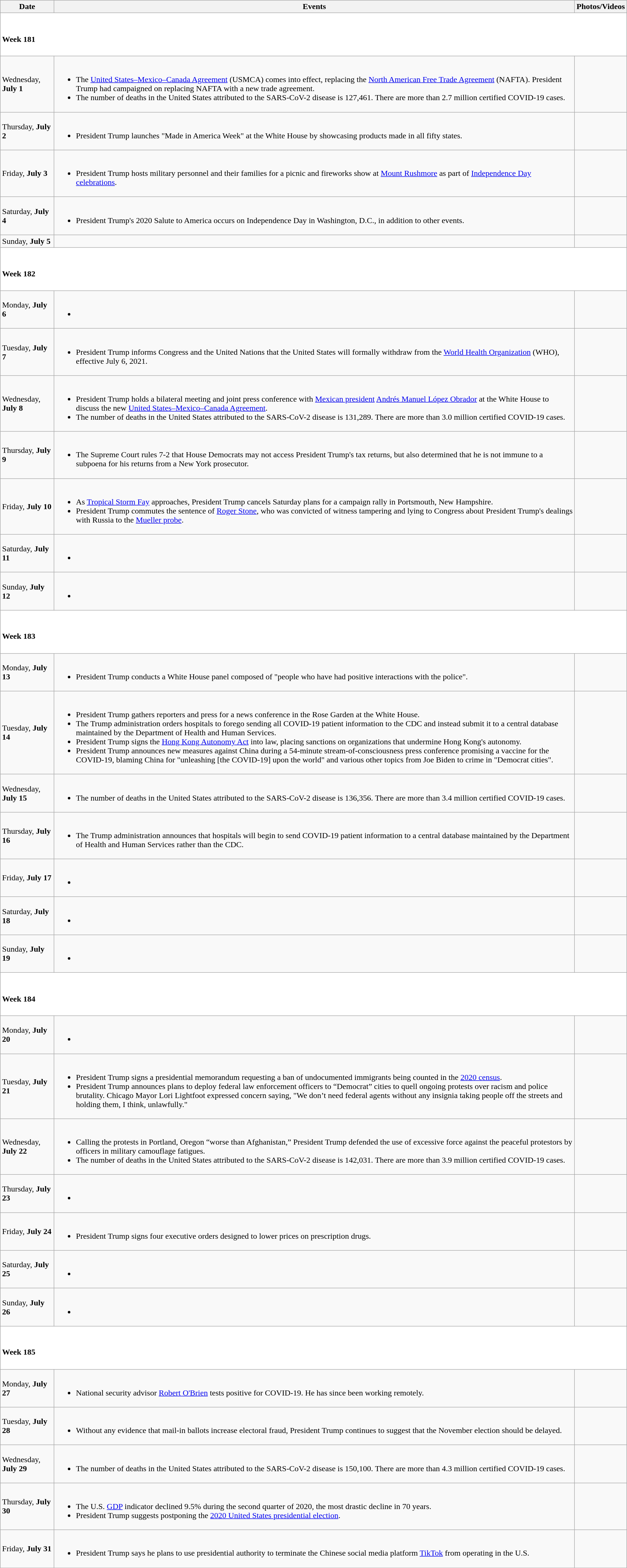<table class="wikitable">
<tr>
<th>Date</th>
<th>Events</th>
<th>Photos/Videos</th>
</tr>
<tr style="background:white;">
<td colspan="3"><br><h4>Week 181</h4></td>
</tr>
<tr>
<td>Wednesday, <strong>July 1</strong></td>
<td><br><ul><li>The <a href='#'>United States–Mexico–Canada Agreement</a> (USMCA) comes into effect, replacing the <a href='#'>North American Free Trade Agreement</a> (NAFTA). President Trump had campaigned on replacing NAFTA with a new trade agreement.</li><li>The number of deaths in the United States attributed to the SARS-CoV-2 disease is 127,461. There are more than 2.7 million certified COVID-19 cases.</li></ul></td>
<td></td>
</tr>
<tr>
<td>Thursday, <strong>July 2</strong></td>
<td><br><ul><li>President Trump launches "Made in America Week" at the White House by showcasing products made in all fifty states.</li></ul></td>
<td></td>
</tr>
<tr>
<td>Friday, <strong>July 3</strong></td>
<td><br><ul><li>President Trump hosts military personnel and their families for a picnic and fireworks show at <a href='#'>Mount Rushmore</a> as part of <a href='#'>Independence Day celebrations</a>.</li></ul></td>
<td></td>
</tr>
<tr>
<td>Saturday, <strong>July 4</strong></td>
<td><br><ul><li>President Trump's 2020 Salute to America occurs on Independence Day in Washington, D.C., in addition to other events.</li></ul></td>
<td></td>
</tr>
<tr>
<td>Sunday, <strong>July 5</strong></td>
<td></td>
<td></td>
</tr>
<tr style="background:white;">
<td colspan="3"><br><h4>Week 182</h4></td>
</tr>
<tr>
<td>Monday, <strong>July 6</strong></td>
<td><br><ul><li></li></ul></td>
<td></td>
</tr>
<tr>
<td>Tuesday, <strong>July 7</strong></td>
<td><br><ul><li>President Trump informs Congress and the United Nations that the United States will formally withdraw from the <a href='#'>World Health Organization</a> (WHO), effective July 6, 2021.</li></ul></td>
<td></td>
</tr>
<tr>
<td>Wednesday, <strong>July 8</strong></td>
<td><br><ul><li>President Trump holds a bilateral meeting and joint press conference with <a href='#'>Mexican president</a> <a href='#'>Andrés Manuel López Obrador</a> at the White House to discuss the new <a href='#'>United States–Mexico–Canada Agreement</a>.</li><li>The number of deaths in the United States attributed to the SARS-CoV-2 disease is 131,289. There are more than 3.0 million certified COVID-19 cases.</li></ul></td>
<td></td>
</tr>
<tr>
<td>Thursday, <strong>July 9</strong></td>
<td><br><ul><li>The Supreme Court rules 7-2 that House Democrats may not access President Trump's tax returns, but also determined that he is not immune to a subpoena for his returns from a New York prosecutor.</li></ul></td>
<td></td>
</tr>
<tr>
<td>Friday, <strong>July 10</strong></td>
<td><br><ul><li>As <a href='#'>Tropical Storm Fay</a> approaches, President Trump cancels Saturday plans for a campaign rally in Portsmouth, New Hampshire.</li><li>President Trump commutes the sentence of <a href='#'>Roger Stone</a>, who was convicted of witness tampering and lying to Congress about President Trump's dealings with Russia to the <a href='#'>Mueller probe</a>.</li></ul></td>
<td></td>
</tr>
<tr>
<td>Saturday, <strong>July 11</strong></td>
<td><br><ul><li></li></ul></td>
<td></td>
</tr>
<tr>
<td>Sunday, <strong>July 12</strong></td>
<td><br><ul><li></li></ul></td>
<td></td>
</tr>
<tr style="background:white;">
<td colspan="3"><br><h4>Week 183</h4></td>
</tr>
<tr>
<td>Monday, <strong>July 13</strong></td>
<td><br><ul><li>President Trump conducts a White House panel composed of "people who have had positive interactions with the police".</li></ul></td>
<td></td>
</tr>
<tr>
<td>Tuesday, <strong>July 14</strong></td>
<td><br><ul><li>President Trump gathers reporters and press for a news conference in the Rose Garden at the White House.</li><li>The Trump administration orders hospitals to forego sending all COVID-19 patient information to the CDC and instead submit it to a central database maintained by the Department of Health and Human Services.</li><li>President Trump signs the <a href='#'>Hong Kong Autonomy Act</a> into law, placing sanctions on organizations that undermine Hong Kong's autonomy.</li><li>President Trump announces new measures against China during a 54-minute stream-of-consciousness press conference promising a vaccine for the COVID-19, blaming China for "unleashing [the COVID-19] upon the world" and various other topics from Joe Biden to crime in "Democrat cities".</li></ul></td>
<td></td>
</tr>
<tr>
<td>Wednesday, <strong>July 15</strong></td>
<td><br><ul><li>The number of deaths in the United States attributed to the SARS-CoV-2 disease is 136,356. There are more than 3.4 million certified COVID-19 cases.</li></ul></td>
<td></td>
</tr>
<tr>
<td>Thursday, <strong>July 16</strong></td>
<td><br><ul><li>The Trump administration announces that hospitals will begin to send COVID-19 patient information to a central database maintained by the Department of Health and Human Services rather than the CDC.</li></ul></td>
<td></td>
</tr>
<tr>
<td>Friday, <strong>July 17</strong></td>
<td><br><ul><li></li></ul></td>
<td></td>
</tr>
<tr>
<td>Saturday, <strong>July 18</strong></td>
<td><br><ul><li></li></ul></td>
<td></td>
</tr>
<tr>
<td>Sunday, <strong>July 19</strong></td>
<td><br><ul><li></li></ul></td>
<td></td>
</tr>
<tr style="background:white;">
<td colspan="3"><br><h4>Week 184</h4></td>
</tr>
<tr>
<td>Monday, <strong>July 20</strong></td>
<td><br><ul><li></li></ul></td>
<td></td>
</tr>
<tr>
<td>Tuesday, <strong>July 21</strong></td>
<td><br><ul><li>President Trump signs a presidential memorandum requesting a ban of undocumented immigrants being counted in the <a href='#'>2020 census</a>.</li><li>President Trump announces plans to deploy federal law enforcement officers to  “Democrat” cities to quell ongoing protests over racism and police brutality. Chicago Mayor Lori Lightfoot expressed concern saying, "We don’t need federal agents without any insignia taking people off the streets and holding them, I think, unlawfully."</li></ul></td>
<td></td>
</tr>
<tr>
<td>Wednesday, <strong>July 22</strong></td>
<td><br><ul><li>Calling the protests in Portland, Oregon “worse than Afghanistan,” President Trump defended the use of excessive force against the peaceful protestors by officers in military camouflage fatigues.</li><li>The number of deaths in the United States attributed to the SARS-CoV-2 disease is 142,031. There are more than 3.9 million certified COVID-19 cases.</li></ul></td>
<td></td>
</tr>
<tr>
<td>Thursday, <strong>July 23</strong></td>
<td><br><ul><li></li></ul></td>
<td></td>
</tr>
<tr>
<td>Friday, <strong>July 24</strong></td>
<td><br><ul><li>President Trump signs four executive orders designed to lower prices on prescription drugs.</li></ul></td>
<td></td>
</tr>
<tr>
<td>Saturday, <strong>July 25</strong></td>
<td><br><ul><li></li></ul></td>
<td></td>
</tr>
<tr>
<td>Sunday, <strong>July 26</strong></td>
<td><br><ul><li></li></ul></td>
<td></td>
</tr>
<tr style="background:white;">
<td colspan="3"><br><h4>Week 185</h4></td>
</tr>
<tr>
<td>Monday, <strong>July 27</strong></td>
<td><br><ul><li>National security advisor <a href='#'>Robert O'Brien</a> tests positive for COVID-19. He has since been working remotely.</li></ul></td>
<td></td>
</tr>
<tr>
<td>Tuesday, <strong>July 28</strong></td>
<td><br><ul><li>Without any evidence that mail-in ballots increase electoral fraud, President Trump continues to suggest that the November election should be delayed.</li></ul></td>
<td></td>
</tr>
<tr>
<td>Wednesday, <strong>July 29</strong></td>
<td><br><ul><li>The number of deaths in the United States attributed to the SARS-CoV-2 disease is 150,100. There are more than 4.3 million certified COVID-19 cases.</li></ul></td>
<td></td>
</tr>
<tr>
<td>Thursday, <strong>July 30</strong></td>
<td><br><ul><li>The U.S. <a href='#'>GDP</a> indicator declined 9.5% during the second quarter of 2020, the most drastic decline in 70 years. </li><li>President Trump suggests postponing the <a href='#'>2020 United States presidential election</a>.</li></ul></td>
<td></td>
</tr>
<tr>
<td>Friday, <strong>July 31</strong></td>
<td><br><ul><li>President Trump says he plans to use presidential authority to terminate the Chinese social media platform <a href='#'>TikTok</a> from operating in the U.S.</li></ul></td>
<td></td>
</tr>
</table>
